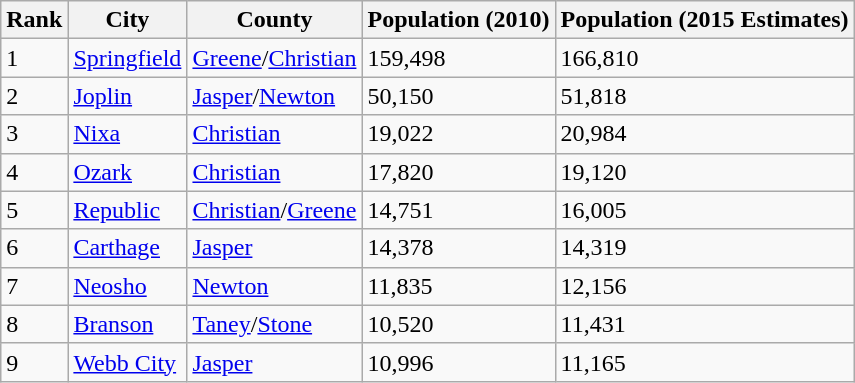<table class="wikitable" border="1">
<tr>
<th>Rank</th>
<th>City</th>
<th>County</th>
<th>Population (2010)</th>
<th>Population (2015 Estimates)</th>
</tr>
<tr>
<td>1</td>
<td><a href='#'>Springfield</a></td>
<td><a href='#'>Greene</a>/<a href='#'>Christian</a></td>
<td>159,498</td>
<td>166,810</td>
</tr>
<tr>
<td>2</td>
<td><a href='#'>Joplin</a></td>
<td><a href='#'>Jasper</a>/<a href='#'>Newton</a></td>
<td>50,150</td>
<td>51,818</td>
</tr>
<tr>
<td>3</td>
<td><a href='#'>Nixa</a></td>
<td><a href='#'>Christian</a></td>
<td>19,022</td>
<td>20,984</td>
</tr>
<tr>
<td>4</td>
<td><a href='#'>Ozark</a></td>
<td><a href='#'>Christian</a></td>
<td>17,820</td>
<td>19,120</td>
</tr>
<tr>
<td>5</td>
<td><a href='#'>Republic</a></td>
<td><a href='#'>Christian</a>/<a href='#'>Greene</a></td>
<td>14,751</td>
<td>16,005</td>
</tr>
<tr>
<td>6</td>
<td><a href='#'>Carthage</a></td>
<td><a href='#'>Jasper</a></td>
<td>14,378</td>
<td>14,319</td>
</tr>
<tr>
<td>7</td>
<td><a href='#'>Neosho</a></td>
<td><a href='#'>Newton</a></td>
<td>11,835</td>
<td>12,156</td>
</tr>
<tr>
<td>8</td>
<td><a href='#'>Branson</a></td>
<td><a href='#'>Taney</a>/<a href='#'>Stone</a></td>
<td>10,520</td>
<td>11,431</td>
</tr>
<tr>
<td>9</td>
<td><a href='#'>Webb City</a></td>
<td><a href='#'>Jasper</a></td>
<td>10,996</td>
<td>11,165</td>
</tr>
</table>
